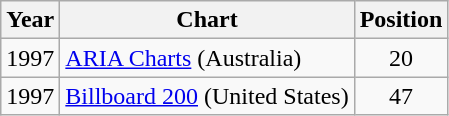<table class="wikitable">
<tr>
<th>Year</th>
<th>Chart</th>
<th>Position</th>
</tr>
<tr>
<td>1997</td>
<td><a href='#'>ARIA Charts</a> (Australia)</td>
<td style="text-align:center;">20</td>
</tr>
<tr>
<td>1997</td>
<td><a href='#'>Billboard 200</a> (United States)</td>
<td style="text-align:center;">47</td>
</tr>
</table>
